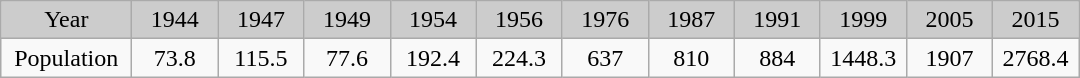<table class="wikitable alternance">
<tr align="center" bgcolor="#cccccc">
<td width="80">Year</td>
<td width="50">1944</td>
<td width="50">1947</td>
<td width="50">1949</td>
<td width="50">1954</td>
<td width="50">1956</td>
<td width="50">1976</td>
<td width="50">1987</td>
<td width="50">1991</td>
<td width="50">1999</td>
<td width="50">2005</td>
<td width="50">2015</td>
</tr>
<tr align="center">
<td>Population</td>
<td>73.8</td>
<td>115.5</td>
<td>77.6</td>
<td>192.4</td>
<td>224.3</td>
<td>637</td>
<td>810</td>
<td>884</td>
<td>1448.3</td>
<td>1907</td>
<td>2768.4</td>
</tr>
</table>
